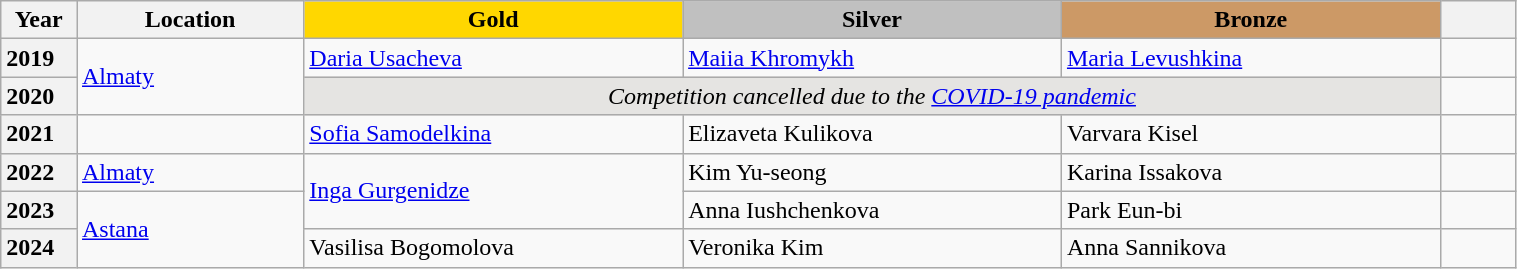<table class="wikitable unsortable" style="text-align:left; width:80%">
<tr>
<th scope="col" style="text-align:center; width:5%">Year</th>
<th scope="col" style="text-align:center; width:15%">Location</th>
<th scope="col" style="text-align:center; width:25%; background:gold">Gold</th>
<th scope="col" style="text-align:center; width:25%; background:silver">Silver</th>
<th scope="col" style="text-align:center; width:25%; background:#c96">Bronze</th>
<th scope="col" style="text-align:center; width:5%"></th>
</tr>
<tr>
<th scope="row" style="text-align:left">2019</th>
<td rowspan="2"><a href='#'>Almaty</a></td>
<td> <a href='#'>Daria Usacheva</a></td>
<td> <a href='#'>Maiia Khromykh</a></td>
<td> <a href='#'>Maria Levushkina</a></td>
<td></td>
</tr>
<tr>
<th scope="row" style="text-align:left">2020</th>
<td colspan="3" bgcolor="e5e4e2" align="center"><em>Competition cancelled due to the <a href='#'>COVID-19 pandemic</a></em></td>
<td></td>
</tr>
<tr>
<th scope="row" style="text-align:left">2021</th>
<td></td>
<td> <a href='#'>Sofia Samodelkina</a></td>
<td> Elizaveta Kulikova</td>
<td> Varvara Kisel</td>
<td></td>
</tr>
<tr>
<th scope="row" style="text-align:left">2022</th>
<td><a href='#'>Almaty</a></td>
<td rowspan="2"> <a href='#'>Inga Gurgenidze</a></td>
<td> Kim Yu-seong</td>
<td> Karina Issakova</td>
<td></td>
</tr>
<tr>
<th scope="row" style="text-align:left">2023</th>
<td rowspan="2"><a href='#'>Astana</a></td>
<td> Anna Iushchenkova</td>
<td> Park Eun-bi</td>
<td></td>
</tr>
<tr>
<th scope="row" style="text-align:left">2024</th>
<td> Vasilisa Bogomolova</td>
<td> Veronika Kim</td>
<td> Anna Sannikova</td>
<td></td>
</tr>
</table>
